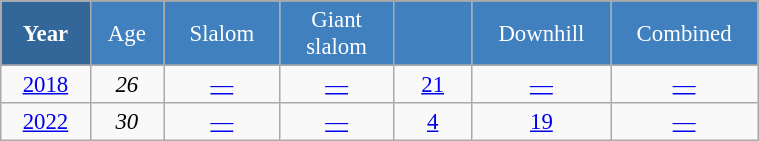<table class="wikitable" style="font-size:95%; text-align:center; border:grey solid 1px; border-collapse:collapse;" width="40%">
<tr style="background-color:#369; color:white;">
<td rowspan="2" colspan="1" width="4%"><strong>Year</strong></td>
</tr>
<tr style="background-color:#4180be; color:white;">
<td width="3%">Age</td>
<td width="5%">Slalom</td>
<td width="5%">Giant<br>slalom</td>
<td width="5%"></td>
<td width="5%">Downhill</td>
<td width="5%">Combined</td>
</tr>
<tr style="background-color:#8CB2D8; color:white;">
</tr>
<tr>
<td><a href='#'>2018</a></td>
<td><em>26</em></td>
<td><a href='#'>—</a></td>
<td><a href='#'>—</a></td>
<td><a href='#'>21</a></td>
<td><a href='#'>—</a></td>
<td><a href='#'>—</a></td>
</tr>
<tr>
<td><a href='#'>2022</a></td>
<td><em>30</em></td>
<td><a href='#'>—</a></td>
<td><a href='#'>—</a></td>
<td><a href='#'>4</a></td>
<td><a href='#'>19</a></td>
<td><a href='#'>—</a></td>
</tr>
</table>
